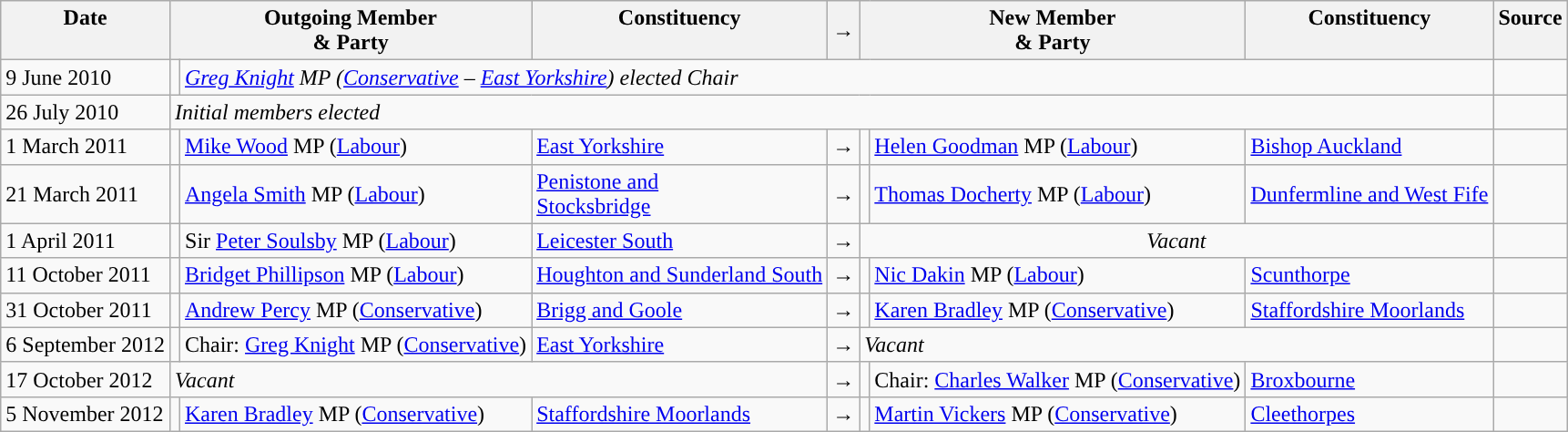<table class="wikitable">
<tr>
<th valign="top">Date</th>
<th colspan="2" valign="top">Outgoing Member<br>& Party</th>
<th valign="top">Constituency</th>
<th>→</th>
<th colspan="2" rowspan="1" align="center" valign="top">New Member<br>& Party</th>
<th valign="top">Constituency</th>
<th valign="top">Source</th>
</tr>
<tr>
<td>9 June 2010</td>
<td style="color:inherit;background:"></td>
<td colspan=6><em><a href='#'>Greg Knight</a> MP (<a href='#'>Conservative</a> – <a href='#'>East Yorkshire</a>) elected Chair</em></td>
<td></td>
</tr>
<tr>
<td>26 July 2010</td>
<td colspan=7><em>Initial members elected</em></td>
<td></td>
</tr>
<tr>
<td>1 March 2011</td>
<td style="color:inherit;background:"></td>
<td><a href='#'>Mike Wood</a> MP (<a href='#'>Labour</a>)</td>
<td><a href='#'>East Yorkshire</a></td>
<td>→</td>
<td style="color:inherit;background:"></td>
<td><a href='#'>Helen Goodman</a> MP (<a href='#'>Labour</a>)</td>
<td><a href='#'>Bishop Auckland</a></td>
<td></td>
</tr>
<tr>
<td nowrap>21 March 2011</td>
<td style="color:inherit;background:"></td>
<td><a href='#'>Angela Smith</a> MP (<a href='#'>Labour</a>)</td>
<td><a href='#'>Penistone and<br>Stocksbridge</a></td>
<td>→</td>
<td style="color:inherit;background:"></td>
<td><a href='#'>Thomas Docherty</a> MP (<a href='#'>Labour</a>)</td>
<td><a href='#'>Dunfermline and West Fife</a></td>
<td></td>
</tr>
<tr>
<td>1 April 2011</td>
<td style="color:inherit;background:"></td>
<td nowrap>Sir <a href='#'>Peter Soulsby</a> MP (<a href='#'>Labour</a>)</td>
<td><a href='#'>Leicester South</a></td>
<td>→</td>
<td colspan="3" style="text-align:center;"><em>Vacant</em></td>
<td></td>
</tr>
<tr>
<td>11 October 2011</td>
<td style="color:inherit;background:"></td>
<td><a href='#'>Bridget Phillipson</a> MP (<a href='#'>Labour</a>)</td>
<td><a href='#'>Houghton and Sunderland South</a></td>
<td>→</td>
<td style="color:inherit;background:"></td>
<td><a href='#'>Nic Dakin</a> MP (<a href='#'>Labour</a>)</td>
<td><a href='#'>Scunthorpe</a></td>
<td></td>
</tr>
<tr>
<td nowrap>31 October 2011</td>
<td style="color:inherit;background:"></td>
<td><a href='#'>Andrew Percy</a> MP (<a href='#'>Conservative</a>)</td>
<td><a href='#'>Brigg and Goole</a></td>
<td>→</td>
<td style="color:inherit;background:"></td>
<td><a href='#'>Karen Bradley</a> MP (<a href='#'>Conservative</a>)</td>
<td><a href='#'>Staffordshire Moorlands</a></td>
<td></td>
</tr>
<tr>
<td>6 September 2012</td>
<td style="color:inherit;background:"></td>
<td>Chair: <a href='#'>Greg Knight</a> MP (<a href='#'>Conservative</a>)</td>
<td><a href='#'>East Yorkshire</a></td>
<td>→</td>
<td colspan=3><em>Vacant</em></td>
<td></td>
</tr>
<tr>
<td>17 October 2012</td>
<td colspan=3><em>Vacant</em></td>
<td>→</td>
<td style="color:inherit;background:"></td>
<td>Chair: <a href='#'>Charles Walker</a> MP (<a href='#'>Conservative</a>)</td>
<td><a href='#'>Broxbourne</a></td>
<td></td>
</tr>
<tr>
<td>5 November 2012</td>
<td style="color:inherit;background:"></td>
<td><a href='#'>Karen Bradley</a> MP (<a href='#'>Conservative</a>)</td>
<td><a href='#'>Staffordshire Moorlands</a></td>
<td>→</td>
<td style="color:inherit;background:"></td>
<td><a href='#'>Martin Vickers</a> MP (<a href='#'>Conservative</a>)</td>
<td><a href='#'>Cleethorpes</a></td>
<td></td>
</tr>
</table>
